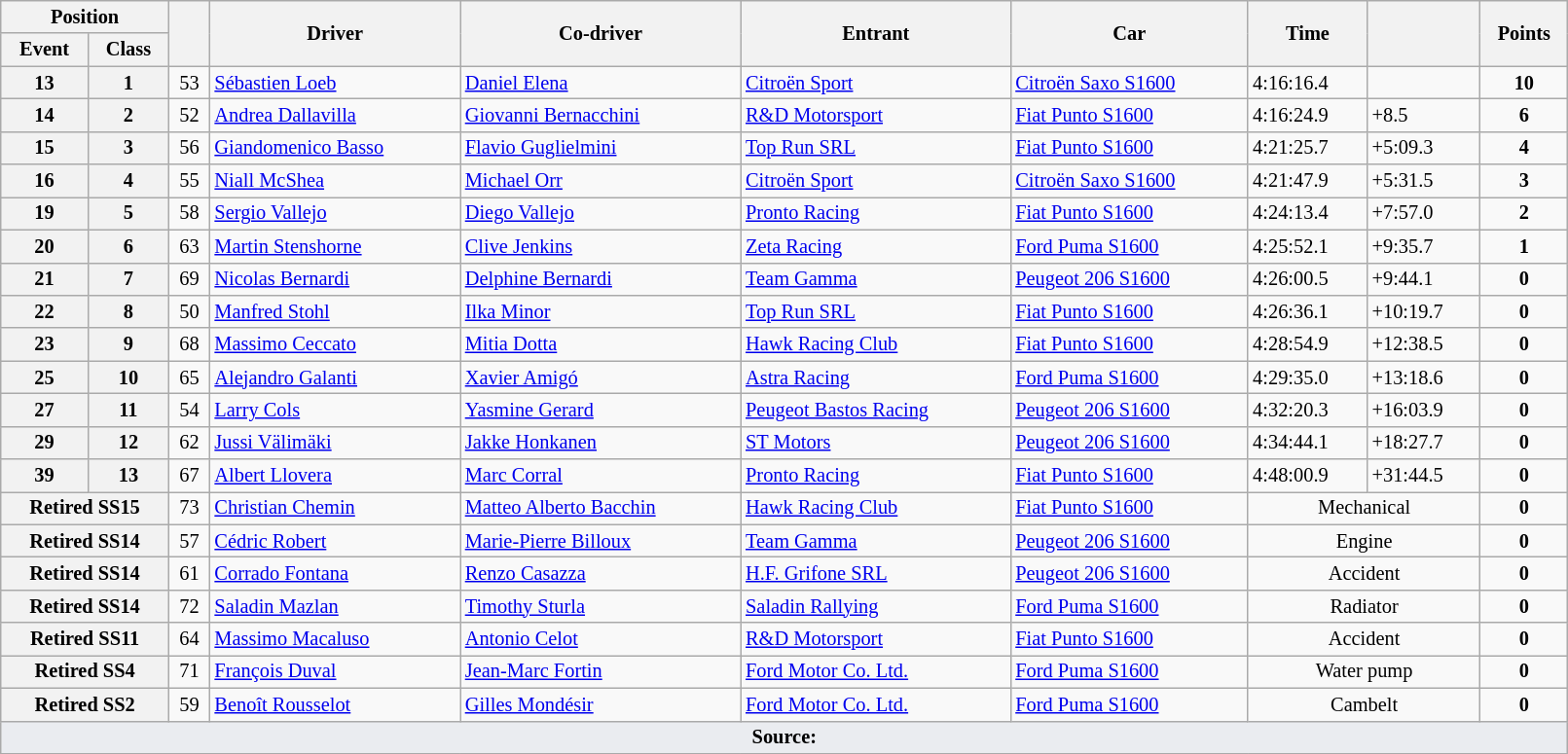<table class="wikitable" width=85% style="font-size: 85%;">
<tr>
<th colspan="2">Position</th>
<th rowspan="2"></th>
<th rowspan="2">Driver</th>
<th rowspan="2">Co-driver</th>
<th rowspan="2">Entrant</th>
<th rowspan="2">Car</th>
<th rowspan="2">Time</th>
<th rowspan="2"></th>
<th rowspan="2">Points</th>
</tr>
<tr>
<th>Event</th>
<th>Class</th>
</tr>
<tr>
<th>13</th>
<th>1</th>
<td align="center">53</td>
<td> <a href='#'>Sébastien Loeb</a></td>
<td> <a href='#'>Daniel Elena</a></td>
<td> <a href='#'>Citroën Sport</a></td>
<td><a href='#'>Citroën Saxo S1600</a></td>
<td>4:16:16.4</td>
<td></td>
<td align="center"><strong>10</strong></td>
</tr>
<tr>
<th>14</th>
<th>2</th>
<td align="center">52</td>
<td> <a href='#'>Andrea Dallavilla</a></td>
<td> <a href='#'>Giovanni Bernacchini</a></td>
<td> <a href='#'>R&D Motorsport</a></td>
<td><a href='#'>Fiat Punto S1600</a></td>
<td>4:16:24.9</td>
<td>+8.5</td>
<td align="center"><strong>6</strong></td>
</tr>
<tr>
<th>15</th>
<th>3</th>
<td align="center">56</td>
<td> <a href='#'>Giandomenico Basso</a></td>
<td> <a href='#'>Flavio Guglielmini</a></td>
<td> <a href='#'>Top Run SRL</a></td>
<td><a href='#'>Fiat Punto S1600</a></td>
<td>4:21:25.7</td>
<td>+5:09.3</td>
<td align="center"><strong>4</strong></td>
</tr>
<tr>
<th>16</th>
<th>4</th>
<td align="center">55</td>
<td> <a href='#'>Niall McShea</a></td>
<td> <a href='#'>Michael Orr</a></td>
<td> <a href='#'>Citroën Sport</a></td>
<td><a href='#'>Citroën Saxo S1600</a></td>
<td>4:21:47.9</td>
<td>+5:31.5</td>
<td align="center"><strong>3</strong></td>
</tr>
<tr>
<th>19</th>
<th>5</th>
<td align="center">58</td>
<td> <a href='#'>Sergio Vallejo</a></td>
<td> <a href='#'>Diego Vallejo</a></td>
<td> <a href='#'>Pronto Racing</a></td>
<td><a href='#'>Fiat Punto S1600</a></td>
<td>4:24:13.4</td>
<td>+7:57.0</td>
<td align="center"><strong>2</strong></td>
</tr>
<tr>
<th>20</th>
<th>6</th>
<td align="center">63</td>
<td> <a href='#'>Martin Stenshorne</a></td>
<td> <a href='#'>Clive Jenkins</a></td>
<td> <a href='#'>Zeta Racing</a></td>
<td><a href='#'>Ford Puma S1600</a></td>
<td>4:25:52.1</td>
<td>+9:35.7</td>
<td align="center"><strong>1</strong></td>
</tr>
<tr>
<th>21</th>
<th>7</th>
<td align="center">69</td>
<td> <a href='#'>Nicolas Bernardi</a></td>
<td> <a href='#'>Delphine Bernardi</a></td>
<td> <a href='#'>Team Gamma</a></td>
<td><a href='#'>Peugeot 206 S1600</a></td>
<td>4:26:00.5</td>
<td>+9:44.1</td>
<td align="center"><strong>0</strong></td>
</tr>
<tr>
<th>22</th>
<th>8</th>
<td align="center">50</td>
<td> <a href='#'>Manfred Stohl</a></td>
<td> <a href='#'>Ilka Minor</a></td>
<td> <a href='#'>Top Run SRL</a></td>
<td><a href='#'>Fiat Punto S1600</a></td>
<td>4:26:36.1</td>
<td>+10:19.7</td>
<td align="center"><strong>0</strong></td>
</tr>
<tr>
<th>23</th>
<th>9</th>
<td align="center">68</td>
<td> <a href='#'>Massimo Ceccato</a></td>
<td> <a href='#'>Mitia Dotta</a></td>
<td> <a href='#'>Hawk Racing Club</a></td>
<td><a href='#'>Fiat Punto S1600</a></td>
<td>4:28:54.9</td>
<td>+12:38.5</td>
<td align="center"><strong>0</strong></td>
</tr>
<tr>
<th>25</th>
<th>10</th>
<td align="center">65</td>
<td> <a href='#'>Alejandro Galanti</a></td>
<td> <a href='#'>Xavier Amigó</a></td>
<td> <a href='#'>Astra Racing</a></td>
<td><a href='#'>Ford Puma S1600</a></td>
<td>4:29:35.0</td>
<td>+13:18.6</td>
<td align="center"><strong>0</strong></td>
</tr>
<tr>
<th>27</th>
<th>11</th>
<td align="center">54</td>
<td> <a href='#'>Larry Cols</a></td>
<td> <a href='#'>Yasmine Gerard</a></td>
<td> <a href='#'>Peugeot Bastos Racing</a></td>
<td><a href='#'>Peugeot 206 S1600</a></td>
<td>4:32:20.3</td>
<td>+16:03.9</td>
<td align="center"><strong>0</strong></td>
</tr>
<tr>
<th>29</th>
<th>12</th>
<td align="center">62</td>
<td> <a href='#'>Jussi Välimäki</a></td>
<td> <a href='#'>Jakke Honkanen</a></td>
<td> <a href='#'>ST Motors</a></td>
<td><a href='#'>Peugeot 206 S1600</a></td>
<td>4:34:44.1</td>
<td>+18:27.7</td>
<td align="center"><strong>0</strong></td>
</tr>
<tr>
<th>39</th>
<th>13</th>
<td align="center">67</td>
<td> <a href='#'>Albert Llovera</a></td>
<td> <a href='#'>Marc Corral</a></td>
<td> <a href='#'>Pronto Racing</a></td>
<td><a href='#'>Fiat Punto S1600</a></td>
<td>4:48:00.9</td>
<td>+31:44.5</td>
<td align="center"><strong>0</strong></td>
</tr>
<tr>
<th colspan="2">Retired SS15</th>
<td align="center">73</td>
<td> <a href='#'>Christian Chemin</a></td>
<td> <a href='#'>Matteo Alberto Bacchin</a></td>
<td> <a href='#'>Hawk Racing Club</a></td>
<td><a href='#'>Fiat Punto S1600</a></td>
<td align="center" colspan="2">Mechanical</td>
<td align="center"><strong>0</strong></td>
</tr>
<tr>
<th colspan="2">Retired SS14</th>
<td align="center">57</td>
<td> <a href='#'>Cédric Robert</a></td>
<td> <a href='#'>Marie-Pierre Billoux</a></td>
<td> <a href='#'>Team Gamma</a></td>
<td><a href='#'>Peugeot 206 S1600</a></td>
<td align="center" colspan="2">Engine</td>
<td align="center"><strong>0</strong></td>
</tr>
<tr>
<th colspan="2">Retired SS14</th>
<td align="center">61</td>
<td> <a href='#'>Corrado Fontana</a></td>
<td> <a href='#'>Renzo Casazza</a></td>
<td> <a href='#'>H.F. Grifone SRL</a></td>
<td><a href='#'>Peugeot 206 S1600</a></td>
<td align="center" colspan="2">Accident</td>
<td align="center"><strong>0</strong></td>
</tr>
<tr>
<th colspan="2">Retired SS14</th>
<td align="center">72</td>
<td> <a href='#'>Saladin Mazlan</a></td>
<td> <a href='#'>Timothy Sturla</a></td>
<td> <a href='#'>Saladin Rallying</a></td>
<td><a href='#'>Ford Puma S1600</a></td>
<td align="center" colspan="2">Radiator</td>
<td align="center"><strong>0</strong></td>
</tr>
<tr>
<th colspan="2">Retired SS11</th>
<td align="center">64</td>
<td> <a href='#'>Massimo Macaluso</a></td>
<td> <a href='#'>Antonio Celot</a></td>
<td> <a href='#'>R&D Motorsport</a></td>
<td><a href='#'>Fiat Punto S1600</a></td>
<td align="center" colspan="2">Accident</td>
<td align="center"><strong>0</strong></td>
</tr>
<tr>
<th colspan="2">Retired SS4</th>
<td align="center">71</td>
<td> <a href='#'>François Duval</a></td>
<td> <a href='#'>Jean-Marc Fortin</a></td>
<td> <a href='#'>Ford Motor Co. Ltd.</a></td>
<td><a href='#'>Ford Puma S1600</a></td>
<td align="center" colspan="2">Water pump</td>
<td align="center"><strong>0</strong></td>
</tr>
<tr>
<th colspan="2">Retired SS2</th>
<td align="center">59</td>
<td> <a href='#'>Benoît Rousselot</a></td>
<td> <a href='#'>Gilles Mondésir</a></td>
<td> <a href='#'>Ford Motor Co. Ltd.</a></td>
<td><a href='#'>Ford Puma S1600</a></td>
<td align="center" colspan="2">Cambelt</td>
<td align="center"><strong>0</strong></td>
</tr>
<tr>
<td style="background-color:#EAECF0; text-align:center" colspan="10"><strong>Source:</strong></td>
</tr>
<tr>
</tr>
</table>
